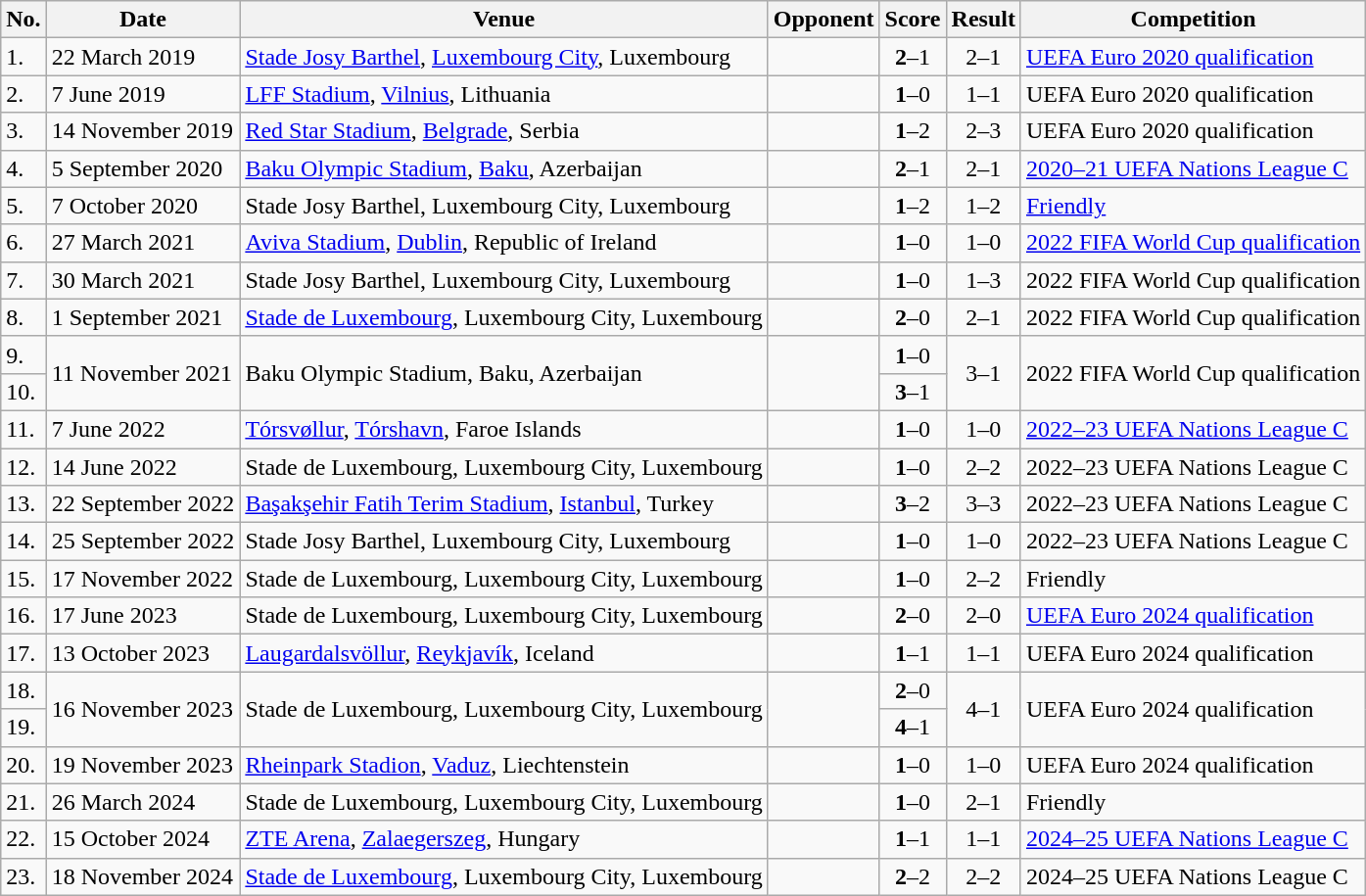<table class="wikitable" style="font-size:100%;">
<tr>
<th>No.</th>
<th>Date</th>
<th>Venue</th>
<th>Opponent</th>
<th>Score</th>
<th>Result</th>
<th>Competition</th>
</tr>
<tr>
<td>1.</td>
<td>22 March 2019</td>
<td><a href='#'>Stade Josy Barthel</a>, <a href='#'>Luxembourg City</a>, Luxembourg</td>
<td></td>
<td align=center><strong>2</strong>–1</td>
<td align=center>2–1</td>
<td><a href='#'>UEFA Euro 2020 qualification</a></td>
</tr>
<tr>
<td>2.</td>
<td>7 June 2019</td>
<td><a href='#'>LFF Stadium</a>, <a href='#'>Vilnius</a>, Lithuania</td>
<td></td>
<td align=center><strong>1</strong>–0</td>
<td align=center>1–1</td>
<td>UEFA Euro 2020 qualification</td>
</tr>
<tr>
<td>3.</td>
<td>14 November 2019</td>
<td><a href='#'>Red Star Stadium</a>, <a href='#'>Belgrade</a>, Serbia</td>
<td></td>
<td align=center><strong>1</strong>–2</td>
<td align=center>2–3</td>
<td>UEFA Euro 2020 qualification</td>
</tr>
<tr>
<td>4.</td>
<td>5 September 2020</td>
<td><a href='#'>Baku Olympic Stadium</a>, <a href='#'>Baku</a>, Azerbaijan</td>
<td></td>
<td align=center><strong>2</strong>–1</td>
<td align=center>2–1</td>
<td><a href='#'>2020–21 UEFA Nations League C</a></td>
</tr>
<tr>
<td>5.</td>
<td>7 October 2020</td>
<td>Stade Josy Barthel, Luxembourg City, Luxembourg</td>
<td></td>
<td align=center><strong>1</strong>–2</td>
<td align=center>1–2</td>
<td><a href='#'>Friendly</a></td>
</tr>
<tr>
<td>6.</td>
<td>27 March 2021</td>
<td><a href='#'>Aviva Stadium</a>, <a href='#'>Dublin</a>, Republic of Ireland</td>
<td></td>
<td align=center><strong>1</strong>–0</td>
<td align=center>1–0</td>
<td><a href='#'>2022 FIFA World Cup qualification</a></td>
</tr>
<tr>
<td>7.</td>
<td>30 March 2021</td>
<td>Stade Josy Barthel, Luxembourg City, Luxembourg</td>
<td></td>
<td align=center><strong>1</strong>–0</td>
<td align=center>1–3</td>
<td>2022 FIFA World Cup qualification</td>
</tr>
<tr>
<td>8.</td>
<td>1 September 2021</td>
<td><a href='#'>Stade de Luxembourg</a>, Luxembourg City, Luxembourg</td>
<td></td>
<td align=center><strong>2</strong>–0</td>
<td align=center>2–1</td>
<td>2022 FIFA World Cup qualification</td>
</tr>
<tr>
<td>9.</td>
<td rowspan=2>11 November 2021</td>
<td rowspan=2>Baku Olympic Stadium, Baku, Azerbaijan</td>
<td rowspan=2></td>
<td align=center><strong>1</strong>–0</td>
<td rowspan=2 align=center>3–1</td>
<td rowspan=2>2022 FIFA World Cup qualification</td>
</tr>
<tr>
<td>10.</td>
<td align=center><strong>3</strong>–1</td>
</tr>
<tr>
<td>11.</td>
<td>7 June 2022</td>
<td><a href='#'>Tórsvøllur</a>, <a href='#'>Tórshavn</a>, Faroe Islands</td>
<td></td>
<td align=center><strong>1</strong>–0</td>
<td align=center>1–0</td>
<td><a href='#'>2022–23 UEFA Nations League C</a></td>
</tr>
<tr>
<td>12.</td>
<td>14 June 2022</td>
<td>Stade de Luxembourg, Luxembourg City, Luxembourg</td>
<td></td>
<td align=center><strong>1</strong>–0</td>
<td align=center>2–2</td>
<td>2022–23 UEFA Nations League C</td>
</tr>
<tr>
<td>13.</td>
<td>22 September 2022</td>
<td><a href='#'>Başakşehir Fatih Terim Stadium</a>, <a href='#'>Istanbul</a>, Turkey</td>
<td></td>
<td align=center><strong>3</strong>–2</td>
<td align=center>3–3</td>
<td>2022–23 UEFA Nations League C</td>
</tr>
<tr>
<td>14.</td>
<td>25 September 2022</td>
<td>Stade Josy Barthel, Luxembourg City, Luxembourg</td>
<td></td>
<td align=center><strong>1</strong>–0</td>
<td align=center>1–0</td>
<td>2022–23 UEFA Nations League C</td>
</tr>
<tr>
<td>15.</td>
<td>17 November 2022</td>
<td>Stade de Luxembourg, Luxembourg City, Luxembourg</td>
<td></td>
<td align=center><strong>1</strong>–0</td>
<td align=center>2–2</td>
<td>Friendly</td>
</tr>
<tr>
<td>16.</td>
<td>17 June 2023</td>
<td>Stade de Luxembourg, Luxembourg City, Luxembourg</td>
<td></td>
<td align=center><strong>2</strong>–0</td>
<td align=center>2–0</td>
<td><a href='#'>UEFA Euro 2024 qualification</a></td>
</tr>
<tr>
<td>17.</td>
<td>13 October 2023</td>
<td><a href='#'>Laugardalsvöllur</a>, <a href='#'>Reykjavík</a>, Iceland</td>
<td></td>
<td align=center><strong>1</strong>–1</td>
<td align=center>1–1</td>
<td>UEFA Euro 2024 qualification</td>
</tr>
<tr>
<td>18.</td>
<td rowspan=2>16 November 2023</td>
<td rowspan=2>Stade de Luxembourg, Luxembourg City, Luxembourg</td>
<td rowspan=2></td>
<td align=center><strong>2</strong>–0</td>
<td rowspan=2 align=center>4–1</td>
<td rowspan=2>UEFA Euro 2024 qualification</td>
</tr>
<tr>
<td>19.</td>
<td align=center><strong>4</strong>–1</td>
</tr>
<tr>
<td>20.</td>
<td>19 November 2023</td>
<td><a href='#'>Rheinpark Stadion</a>, <a href='#'>Vaduz</a>, Liechtenstein</td>
<td></td>
<td align=center><strong>1</strong>–0</td>
<td align=center>1–0</td>
<td>UEFA Euro 2024 qualification</td>
</tr>
<tr>
<td>21.</td>
<td>26 March 2024</td>
<td>Stade de Luxembourg, Luxembourg City, Luxembourg</td>
<td></td>
<td align=center><strong>1</strong>–0</td>
<td align=center>2–1</td>
<td>Friendly</td>
</tr>
<tr>
<td>22.</td>
<td>15 October 2024</td>
<td><a href='#'>ZTE Arena</a>, <a href='#'>Zalaegerszeg</a>, Hungary</td>
<td></td>
<td align=center><strong>1</strong>–1</td>
<td align=center>1–1</td>
<td><a href='#'>2024–25 UEFA Nations League C</a></td>
</tr>
<tr>
<td>23.</td>
<td>18 November 2024</td>
<td><a href='#'>Stade de Luxembourg</a>, Luxembourg City, Luxembourg</td>
<td></td>
<td align=center><strong>2</strong>–2</td>
<td align=center>2–2</td>
<td>2024–25 UEFA Nations League C</td>
</tr>
</table>
